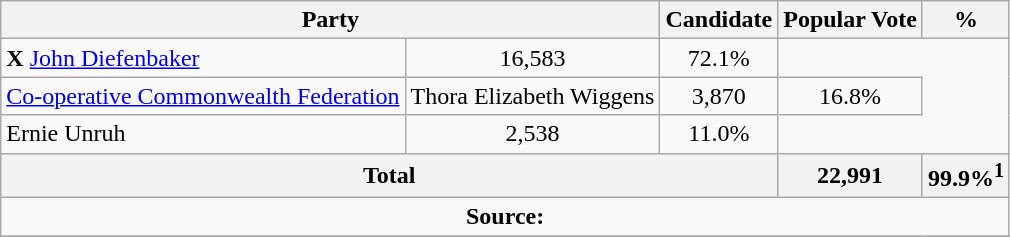<table class="wikitable">
<tr>
<th colspan="2">Party</th>
<th>Candidate</th>
<th>Popular Vote</th>
<th>%</th>
</tr>
<tr>
<td> <strong>X</strong> <a href='#'>John Diefenbaker</a></td>
<td align=center>16,583</td>
<td align=center>72.1%</td>
</tr>
<tr>
<td><a href='#'>Co-operative Commonwealth Federation</a></td>
<td>Thora Elizabeth Wiggens</td>
<td align=center>3,870</td>
<td align=center>16.8%</td>
</tr>
<tr>
<td>Ernie Unruh</td>
<td align=center>2,538</td>
<td align=center>11.0%</td>
</tr>
<tr>
<th colspan=3 align=center>Total</th>
<th align=center>22,991</th>
<th align=center>99.9%<sup>1</sup></th>
</tr>
<tr>
<td align="center" colspan=5><strong>Source:</strong> </td>
</tr>
<tr>
</tr>
</table>
